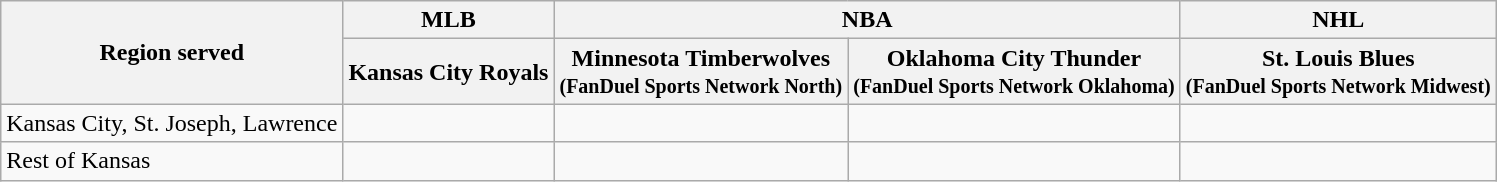<table class="wikitable">
<tr>
<th rowspan="2">Region served</th>
<th>MLB</th>
<th colspan="2">NBA</th>
<th>NHL</th>
</tr>
<tr>
<th>Kansas City Royals</th>
<th>Minnesota Timberwolves<br><small>(FanDuel Sports Network North)</small></th>
<th>Oklahoma City Thunder<br><small>(FanDuel Sports Network Oklahoma)</small></th>
<th>St. Louis Blues<br><small>(FanDuel Sports Network Midwest)</small></th>
</tr>
<tr>
<td>Kansas City, St. Joseph, Lawrence</td>
<td></td>
<td></td>
<td></td>
<td></td>
</tr>
<tr>
<td>Rest of Kansas</td>
<td></td>
<td></td>
<td></td>
<td></td>
</tr>
</table>
